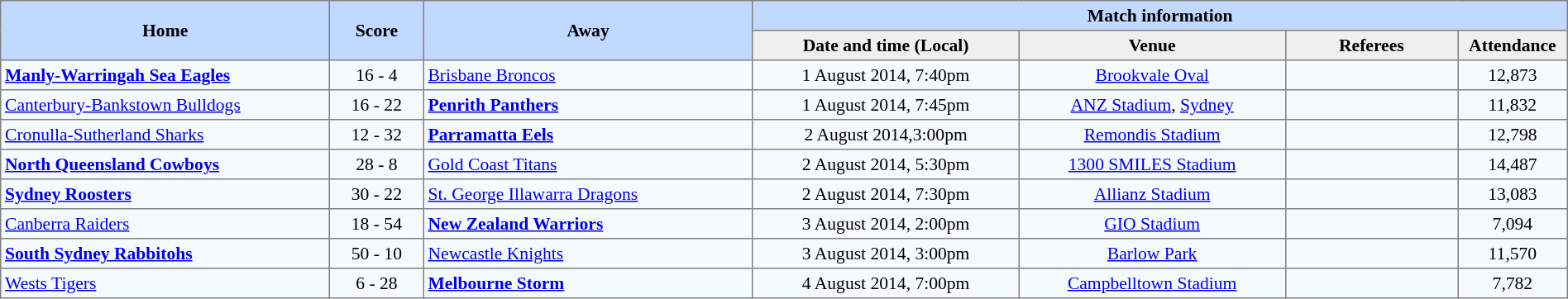<table border="1" cellpadding="3" cellspacing="0" style="border-collapse:collapse; font-size:90%; width:100%;">
<tr style="background:#c1d8ff;">
<th rowspan="2" style="width:21%;">Home</th>
<th rowspan="2" style="width:6%;">Score</th>
<th rowspan="2" style="width:21%;">Away</th>
<th colspan=6>Match information</th>
</tr>
<tr style="background:#efefef;">
<th width=17%>Date and time (Local)</th>
<th width=17%>Venue</th>
<th width=11%>Referees</th>
<th width=7%>Attendance</th>
</tr>
<tr style="text-align:center; background:#f5faff;">
<td align=left><strong> <a href='#'>Manly-Warringah Sea Eagles</a></strong></td>
<td>16 - 4</td>
<td align=left> <a href='#'>Brisbane Broncos</a></td>
<td>1 August 2014, 7:40pm</td>
<td><a href='#'>Brookvale Oval</a></td>
<td></td>
<td>12,873</td>
</tr>
<tr style="text-align:center; background:#f5faff;">
<td align=left> <a href='#'>Canterbury-Bankstown Bulldogs</a></td>
<td>16 - 22</td>
<td align=left><strong> <a href='#'>Penrith Panthers</a></strong></td>
<td>1 August 2014, 7:45pm</td>
<td><a href='#'>ANZ Stadium</a>, <a href='#'>Sydney</a></td>
<td></td>
<td>11,832</td>
</tr>
<tr style="text-align:center; background:#f5faff;">
<td align=left> <a href='#'>Cronulla-Sutherland Sharks</a></td>
<td>12 - 32</td>
<td align=left><strong> <a href='#'>Parramatta Eels</a></strong></td>
<td>2 August 2014,3:00pm</td>
<td><a href='#'>Remondis Stadium</a></td>
<td></td>
<td>12,798</td>
</tr>
<tr style="text-align:center; background:#f5faff;">
<td align=left><strong> <a href='#'>North Queensland Cowboys</a></strong></td>
<td>28 - 8</td>
<td align=left> <a href='#'>Gold Coast Titans</a></td>
<td>2 August 2014, 5:30pm</td>
<td><a href='#'>1300 SMILES Stadium</a></td>
<td></td>
<td>14,487</td>
</tr>
<tr style="text-align:center; background:#f5faff;">
<td align=left><strong> <a href='#'>Sydney Roosters</a></strong></td>
<td>30 - 22</td>
<td align=left> <a href='#'>St. George Illawarra Dragons</a></td>
<td>2 August 2014, 7:30pm</td>
<td><a href='#'>Allianz Stadium</a></td>
<td></td>
<td>13,083</td>
</tr>
<tr style="text-align:center; background:#f5faff;">
<td align=left> <a href='#'>Canberra Raiders</a></td>
<td>18 - 54</td>
<td align=left><strong> <a href='#'>New Zealand Warriors</a></strong></td>
<td>3 August 2014, 2:00pm</td>
<td><a href='#'>GIO Stadium</a></td>
<td></td>
<td>7,094</td>
</tr>
<tr style="text-align:center; background:#f5faff;">
<td align=left><strong> <a href='#'>South Sydney Rabbitohs</a></strong></td>
<td>50 - 10</td>
<td align=left> <a href='#'>Newcastle Knights</a></td>
<td>3 August 2014, 3:00pm</td>
<td><a href='#'>Barlow Park</a></td>
<td></td>
<td>11,570</td>
</tr>
<tr style="text-align:center; background:#f5faff;">
<td align=left> <a href='#'>Wests Tigers</a></td>
<td>6 - 28</td>
<td align=left><strong> <a href='#'>Melbourne Storm</a></strong></td>
<td>4 August 2014, 7:00pm</td>
<td><a href='#'>Campbelltown Stadium</a></td>
<td></td>
<td>7,782</td>
</tr>
</table>
